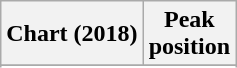<table class="wikitable sortable plainrowheaders" style="text-align:center">
<tr>
<th scope="col">Chart (2018)</th>
<th scope="col">Peak<br>position</th>
</tr>
<tr>
</tr>
<tr>
</tr>
<tr>
</tr>
</table>
